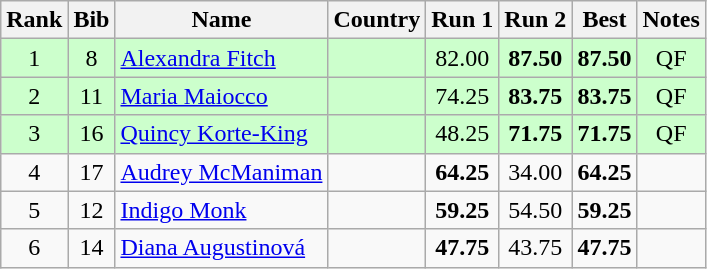<table class="wikitable sortable" style="text-align:center">
<tr>
<th>Rank</th>
<th>Bib</th>
<th>Name</th>
<th>Country</th>
<th>Run 1</th>
<th>Run 2</th>
<th>Best</th>
<th>Notes</th>
</tr>
<tr bgcolor=ccffcc>
<td>1</td>
<td>8</td>
<td align=left><a href='#'>Alexandra Fitch</a></td>
<td align=left></td>
<td>82.00</td>
<td><strong>87.50</strong></td>
<td><strong>87.50</strong></td>
<td>QF</td>
</tr>
<tr bgcolor=ccffcc>
<td>2</td>
<td>11</td>
<td align=left><a href='#'>Maria Maiocco</a></td>
<td align=left></td>
<td>74.25</td>
<td><strong>83.75</strong></td>
<td><strong>83.75</strong></td>
<td>QF</td>
</tr>
<tr bgcolor=ccffcc>
<td>3</td>
<td>16</td>
<td align=left><a href='#'>Quincy Korte-King</a></td>
<td align=left></td>
<td>48.25</td>
<td><strong>71.75</strong></td>
<td><strong>71.75</strong></td>
<td>QF</td>
</tr>
<tr>
<td>4</td>
<td>17</td>
<td align=left><a href='#'>Audrey McManiman</a></td>
<td align=left></td>
<td><strong>64.25</strong></td>
<td>34.00</td>
<td><strong>64.25</strong></td>
<td></td>
</tr>
<tr>
<td>5</td>
<td>12</td>
<td align=left><a href='#'>Indigo Monk</a></td>
<td align=left></td>
<td><strong>59.25</strong></td>
<td>54.50</td>
<td><strong>59.25</strong></td>
<td></td>
</tr>
<tr>
<td>6</td>
<td>14</td>
<td align=left><a href='#'>Diana Augustinová</a></td>
<td align=left></td>
<td><strong>47.75</strong></td>
<td>43.75</td>
<td><strong>47.75</strong></td>
<td></td>
</tr>
</table>
